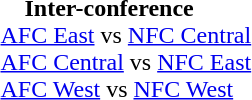<table border=0 style="margin: 0 0 0 1.5;">
<tr valign="top">
<td><br>    <strong>Inter-conference</strong><br>
<a href='#'>AFC East</a> vs <a href='#'>NFC Central</a><br>
<a href='#'>AFC Central</a> vs <a href='#'>NFC East</a><br>
<a href='#'>AFC West</a> vs <a href='#'>NFC West</a><br></td>
<td style="padding-left:40px;"></td>
</tr>
</table>
